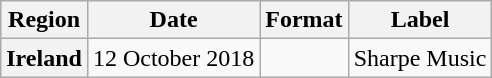<table class="wikitable plainrowheaders" style="text-align:center">
<tr>
<th>Region</th>
<th>Date</th>
<th>Format</th>
<th>Label</th>
</tr>
<tr>
<th scope="row">Ireland</th>
<td>12 October 2018</td>
<td></td>
<td>Sharpe Music</td>
</tr>
</table>
